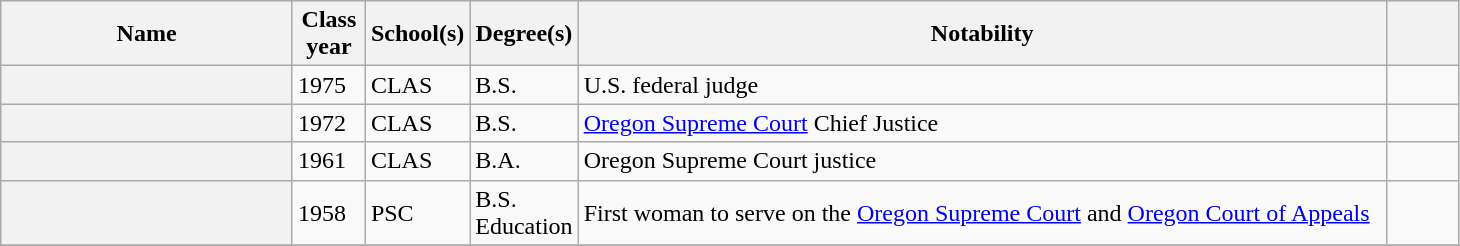<table class="wikitable sortable plainrowheaders" style="width:77%">
<tr>
<th style="width:20%;">Name</th>
<th style="width:5%;">Class year</th>
<th style="width:5%;">School(s)</th>
<th style="width:5%;">Degree(s)</th>
<th style="width:*;" class="unsortable">Notability</th>
<th style="width:5%;" class="unsortable"></th>
</tr>
<tr>
<th scope="row"></th>
<td>1975</td>
<td>CLAS</td>
<td>B.S.</td>
<td>U.S. federal judge</td>
<td align=center></td>
</tr>
<tr>
<th scope="row"></th>
<td>1972</td>
<td>CLAS</td>
<td>B.S.</td>
<td><a href='#'>Oregon Supreme Court</a> Chief Justice</td>
<td align=center></td>
</tr>
<tr>
<th scope="row"></th>
<td>1961</td>
<td>CLAS</td>
<td>B.A.</td>
<td>Oregon Supreme Court justice</td>
<td align=center></td>
</tr>
<tr>
<th scope="row"></th>
<td>1958</td>
<td>PSC</td>
<td>B.S. Education</td>
<td>First woman to serve on the <a href='#'>Oregon Supreme Court</a> and <a href='#'>Oregon Court of Appeals</a></td>
<td align=center></td>
</tr>
<tr>
</tr>
</table>
